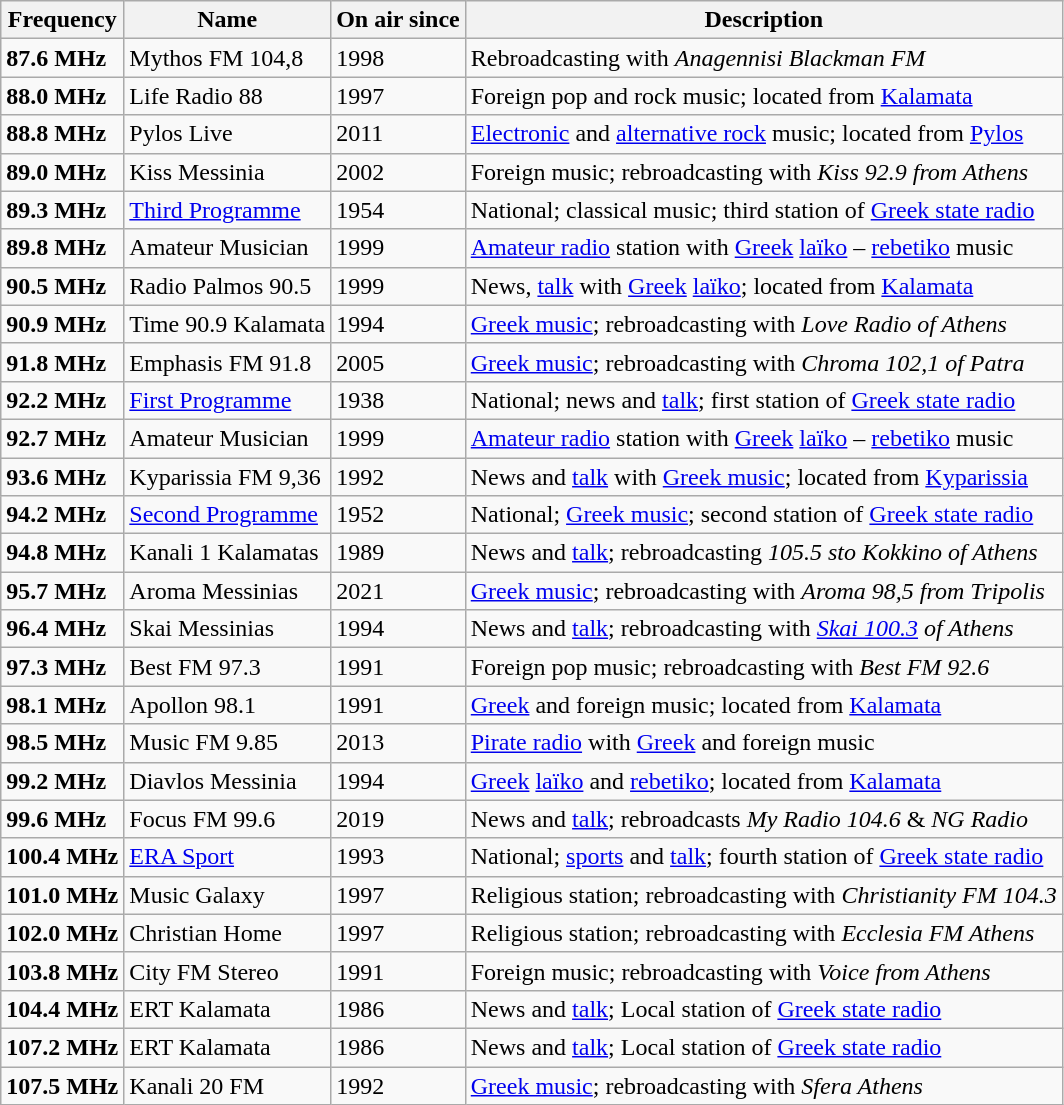<table class="wikitable">
<tr>
<th>Frequency</th>
<th>Name</th>
<th>On air since</th>
<th>Description</th>
</tr>
<tr>
<td><strong>87.6 MHz</strong></td>
<td>Mythos FM 104,8</td>
<td>1998</td>
<td>Rebroadcasting with <em>Anagennisi Blackman FM</em></td>
</tr>
<tr>
<td><strong>88.0 MHz</strong></td>
<td>Life Radio 88</td>
<td>1997</td>
<td>Foreign pop and rock music; located from <a href='#'>Kalamata</a></td>
</tr>
<tr>
<td><strong>88.8 MHz</strong></td>
<td>Pylos Live</td>
<td>2011</td>
<td><a href='#'>Electronic</a> and <a href='#'>alternative rock</a> music; located from <a href='#'>Pylos</a></td>
</tr>
<tr>
<td><strong>89.0 MHz</strong></td>
<td>Kiss Messinia</td>
<td>2002</td>
<td>Foreign music; rebroadcasting with <em>Kiss 92.9 from Athens</em></td>
</tr>
<tr>
<td><strong>89.3 MHz</strong></td>
<td><a href='#'>Third Programme</a></td>
<td>1954</td>
<td>National; classical music; third station of <a href='#'>Greek state radio</a></td>
</tr>
<tr>
<td><strong>89.8 MHz</strong></td>
<td>Amateur Musician</td>
<td>1999</td>
<td><a href='#'>Amateur radio</a> station with <a href='#'>Greek</a> <a href='#'>laïko</a> – <a href='#'>rebetiko</a> music</td>
</tr>
<tr>
<td><strong>90.5 MHz</strong></td>
<td>Radio Palmos 90.5</td>
<td>1999</td>
<td>News, <a href='#'>talk</a> with <a href='#'>Greek</a> <a href='#'>laïko</a>; located from <a href='#'>Kalamata</a></td>
</tr>
<tr>
<td><strong>90.9 MHz</strong></td>
<td>Time 90.9 Kalamata</td>
<td>1994</td>
<td><a href='#'>Greek music</a>; rebroadcasting with <em>Love Radio of Athens</em></td>
</tr>
<tr>
<td><strong>91.8 MHz</strong></td>
<td>Emphasis FM 91.8</td>
<td>2005</td>
<td><a href='#'>Greek music</a>; rebroadcasting with <em>Chroma 102,1 of Patra</em></td>
</tr>
<tr>
<td><strong>92.2 MHz</strong></td>
<td><a href='#'>First Programme</a></td>
<td>1938</td>
<td>National; news and <a href='#'>talk</a>; first station of <a href='#'>Greek state radio</a></td>
</tr>
<tr>
<td><strong>92.7 MHz</strong></td>
<td>Amateur Musician</td>
<td>1999</td>
<td><a href='#'>Amateur radio</a> station with <a href='#'>Greek</a> <a href='#'>laïko</a> – <a href='#'>rebetiko</a> music</td>
</tr>
<tr>
<td><strong>93.6 MHz</strong></td>
<td>Kyparissia FM 9,36</td>
<td>1992</td>
<td>News and <a href='#'>talk</a> with <a href='#'>Greek music</a>; located from <a href='#'>Kyparissia</a></td>
</tr>
<tr>
<td><strong>94.2 MHz</strong></td>
<td><a href='#'>Second Programme</a></td>
<td>1952</td>
<td>National; <a href='#'>Greek music</a>; second station of <a href='#'>Greek state radio</a></td>
</tr>
<tr>
<td><strong>94.8 MHz</strong></td>
<td>Kanali 1 Kalamatas</td>
<td>1989</td>
<td>News and <a href='#'>talk</a>; rebroadcasting <em>105.5 sto Kokkino of Athens</em></td>
</tr>
<tr>
<td><strong>95.7 MHz</strong></td>
<td>Aroma Messinias</td>
<td>2021</td>
<td><a href='#'>Greek music</a>; rebroadcasting with <em>Aroma 98,5 from Tripolis</em></td>
</tr>
<tr>
<td><strong>96.4 MHz</strong></td>
<td>Skai Messinias</td>
<td>1994</td>
<td>News and <a href='#'>talk</a>; rebroadcasting with <em><a href='#'>Skai 100.3</a> of Athens</em></td>
</tr>
<tr>
<td><strong>97.3 MHz</strong></td>
<td>Best FM 97.3</td>
<td>1991</td>
<td>Foreign pop music; rebroadcasting with <em>Best FM 92.6</em></td>
</tr>
<tr>
<td><strong>98.1 MHz</strong></td>
<td>Apollon 98.1</td>
<td>1991</td>
<td><a href='#'>Greek</a> and foreign music; located from <a href='#'>Kalamata</a></td>
</tr>
<tr>
<td><strong>98.5 MHz</strong></td>
<td>Music FM 9.85</td>
<td>2013</td>
<td><a href='#'>Pirate radio</a> with <a href='#'>Greek</a> and foreign music</td>
</tr>
<tr>
<td><strong>99.2 MHz</strong></td>
<td>Diavlos Messinia</td>
<td>1994</td>
<td><a href='#'>Greek</a> <a href='#'>laïko</a> and <a href='#'>rebetiko</a>; located from <a href='#'>Kalamata</a></td>
</tr>
<tr>
<td><strong>99.6 MHz</strong></td>
<td>Focus FM 99.6</td>
<td>2019</td>
<td>News and <a href='#'>talk</a>; rebroadcasts <em>My Radio 104.6</em> & <em>NG Radio</em></td>
</tr>
<tr>
<td><strong>100.4 MHz</strong></td>
<td><a href='#'>ERA Sport</a></td>
<td>1993</td>
<td>National; <a href='#'>sports</a> and <a href='#'>talk</a>; fourth station of <a href='#'>Greek state radio</a></td>
</tr>
<tr>
<td><strong>101.0 MHz</strong></td>
<td>Music Galaxy</td>
<td>1997</td>
<td>Religious station; rebroadcasting with <em>Christianity FM 104.3</em></td>
</tr>
<tr>
<td><strong>102.0 MHz</strong></td>
<td>Christian Home</td>
<td>1997</td>
<td>Religious station; rebroadcasting with <em>Ecclesia FM Athens</em></td>
</tr>
<tr>
<td><strong>103.8 MHz</strong></td>
<td>City FM Stereo</td>
<td>1991</td>
<td>Foreign music; rebroadcasting with <em>Voice from Athens</em></td>
</tr>
<tr>
<td><strong>104.4 MHz</strong></td>
<td>ERT Kalamata</td>
<td>1986</td>
<td>News and <a href='#'>talk</a>; Local station of <a href='#'>Greek state radio</a></td>
</tr>
<tr>
<td><strong>107.2 MHz</strong></td>
<td>ERT Kalamata</td>
<td>1986</td>
<td>News and <a href='#'>talk</a>; Local station of <a href='#'>Greek state radio</a></td>
</tr>
<tr>
<td><strong>107.5 MHz</strong></td>
<td>Kanali 20 FM</td>
<td>1992</td>
<td><a href='#'>Greek music</a>; rebroadcasting with <em>Sfera Athens</em></td>
</tr>
</table>
